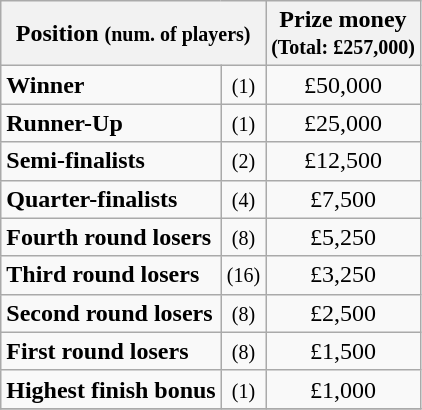<table class="wikitable">
<tr>
<th colspan=2>Position <small>(num. of players)</small></th>
<th>Prize money<br><small>(Total: £257,000)</small></th>
</tr>
<tr>
<td><strong>Winner</strong></td>
<td align=center><small>(1)</small></td>
<td align=center>£50,000</td>
</tr>
<tr>
<td><strong>Runner-Up</strong></td>
<td align=center><small>(1)</small></td>
<td align=center>£25,000</td>
</tr>
<tr>
<td><strong>Semi-finalists</strong></td>
<td align=center><small>(2)</small></td>
<td align=center>£12,500</td>
</tr>
<tr>
<td><strong>Quarter-finalists</strong></td>
<td align=center><small>(4)</small></td>
<td align=center>£7,500</td>
</tr>
<tr>
<td><strong>Fourth round losers</strong></td>
<td align=center><small>(8)</small></td>
<td align=center>£5,250</td>
</tr>
<tr>
<td><strong>Third round losers</strong></td>
<td align=center><small>(16)</small></td>
<td align=center>£3,250</td>
</tr>
<tr>
<td><strong>Second round losers</strong></td>
<td align=center><small>(8)</small></td>
<td align=center>£2,500</td>
</tr>
<tr>
<td><strong>First round losers</strong></td>
<td align=center><small>(8)</small></td>
<td align=center>£1,500</td>
</tr>
<tr>
<td><strong>Highest finish bonus</strong></td>
<td align=center><small>(1)</small></td>
<td align=center>£1,000</td>
</tr>
<tr>
</tr>
</table>
